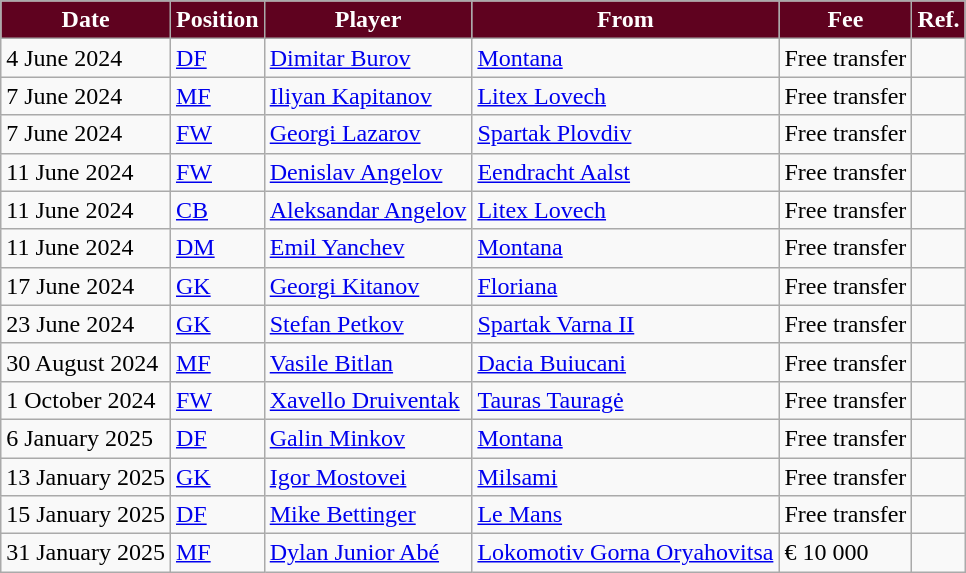<table class="wikitable plainrowheaders sortable">
<tr>
<th style="background:#5F021F; color:#FFFFFF;">Date</th>
<th style="background:#5F021F; color:#FFFFFF;">Position</th>
<th style="background:#5F021F; color:#FFFFFF;">Player</th>
<th style="background:#5F021F; color:#FFFFFF;">From</th>
<th style="background:#5F021F; color:#FFFFFF;">Fee</th>
<th style="background:#5F021F; color:#FFFFFF;">Ref.</th>
</tr>
<tr>
<td>4 June 2024</td>
<td><a href='#'>DF</a></td>
<td> <a href='#'>Dimitar Burov</a></td>
<td><a href='#'>Montana</a></td>
<td>Free transfer</td>
<td></td>
</tr>
<tr>
<td>7 June 2024</td>
<td><a href='#'>MF</a></td>
<td> <a href='#'>Iliyan Kapitanov</a></td>
<td><a href='#'>Litex Lovech</a></td>
<td>Free transfer</td>
<td></td>
</tr>
<tr>
<td>7 June 2024</td>
<td><a href='#'>FW</a></td>
<td> <a href='#'>Georgi Lazarov</a></td>
<td><a href='#'>Spartak Plovdiv</a></td>
<td>Free transfer</td>
<td></td>
</tr>
<tr>
<td>11 June 2024</td>
<td><a href='#'>FW</a></td>
<td> <a href='#'>Denislav Angelov</a></td>
<td> <a href='#'>Eendracht Aalst</a></td>
<td>Free transfer</td>
<td></td>
</tr>
<tr>
<td>11 June 2024</td>
<td><a href='#'>CB</a></td>
<td> <a href='#'>Aleksandar Angelov</a></td>
<td><a href='#'>Litex Lovech</a></td>
<td>Free transfer</td>
<td></td>
</tr>
<tr>
<td>11 June 2024</td>
<td><a href='#'>DM</a></td>
<td> <a href='#'>Emil Yanchev</a></td>
<td><a href='#'>Montana</a></td>
<td>Free transfer</td>
<td></td>
</tr>
<tr>
<td>17 June 2024</td>
<td><a href='#'>GK</a></td>
<td> <a href='#'>Georgi Kitanov</a></td>
<td> <a href='#'>Floriana</a></td>
<td>Free transfer</td>
<td></td>
</tr>
<tr>
<td>23 June 2024</td>
<td><a href='#'>GK</a></td>
<td> <a href='#'>Stefan Petkov</a></td>
<td><a href='#'>Spartak Varna II</a></td>
<td>Free transfer</td>
<td></td>
</tr>
<tr>
<td>30 August 2024</td>
<td><a href='#'>MF</a></td>
<td> <a href='#'>Vasile Bitlan</a></td>
<td> <a href='#'>Dacia Buiucani</a></td>
<td>Free transfer</td>
<td></td>
</tr>
<tr>
<td>1 October 2024</td>
<td><a href='#'>FW</a></td>
<td> <a href='#'>Xavello Druiventak</a></td>
<td> <a href='#'>Tauras Tauragė</a></td>
<td>Free transfer</td>
<td></td>
</tr>
<tr>
<td>6 January 2025</td>
<td><a href='#'>DF</a></td>
<td> <a href='#'>Galin Minkov</a></td>
<td><a href='#'>Montana</a></td>
<td>Free transfer</td>
<td></td>
</tr>
<tr>
<td>13 January 2025</td>
<td><a href='#'>GK</a></td>
<td> <a href='#'>Igor Mostovei</a></td>
<td> <a href='#'>Milsami</a></td>
<td>Free transfer</td>
<td></td>
</tr>
<tr>
<td>15 January 2025</td>
<td><a href='#'>DF</a></td>
<td> <a href='#'>Mike Bettinger</a></td>
<td> <a href='#'>Le Mans</a></td>
<td>Free transfer</td>
<td></td>
</tr>
<tr>
<td>31 January 2025</td>
<td><a href='#'>MF</a></td>
<td> <a href='#'>Dylan Junior Abé</a></td>
<td><a href='#'>Lokomotiv Gorna Oryahovitsa</a></td>
<td>€ 10 000</td>
<td></td>
</tr>
</table>
